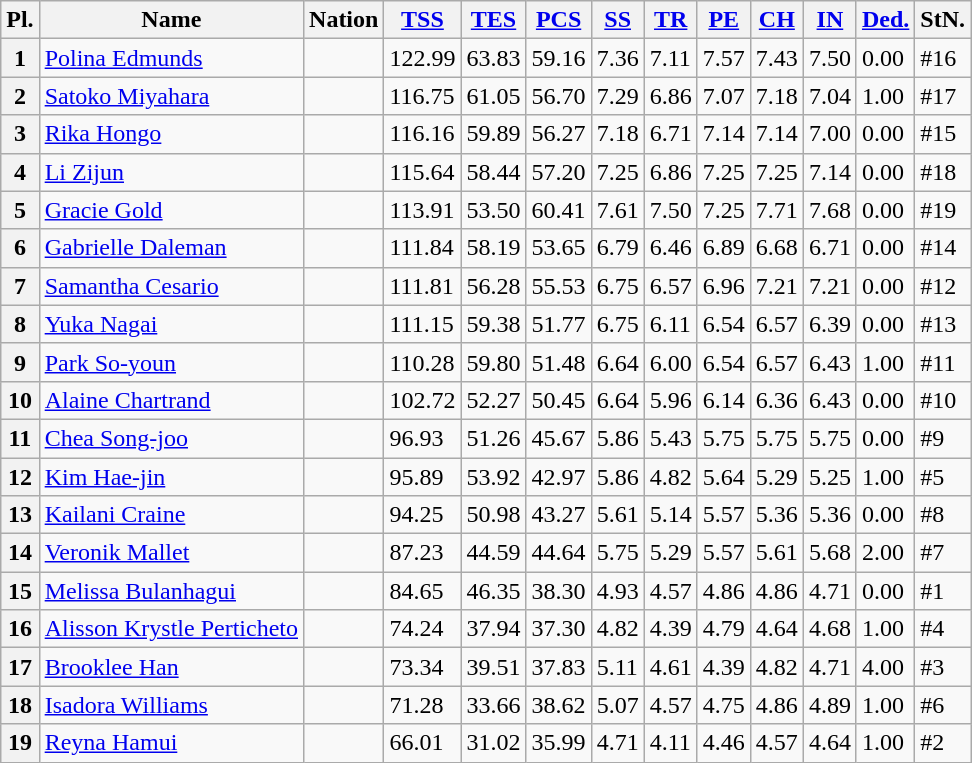<table class="wikitable sortable">
<tr>
<th>Pl.</th>
<th>Name</th>
<th>Nation</th>
<th><a href='#'>TSS</a></th>
<th><a href='#'>TES</a></th>
<th><a href='#'>PCS</a></th>
<th><a href='#'>SS</a></th>
<th><a href='#'>TR</a></th>
<th><a href='#'>PE</a></th>
<th><a href='#'>CH</a></th>
<th><a href='#'>IN</a></th>
<th><a href='#'>Ded.</a></th>
<th>StN.</th>
</tr>
<tr>
<th>1</th>
<td><a href='#'>Polina Edmunds</a></td>
<td></td>
<td>122.99</td>
<td>63.83</td>
<td>59.16</td>
<td>7.36</td>
<td>7.11</td>
<td>7.57</td>
<td>7.43</td>
<td>7.50</td>
<td>0.00</td>
<td>#16</td>
</tr>
<tr>
<th>2</th>
<td><a href='#'>Satoko Miyahara</a></td>
<td></td>
<td>116.75</td>
<td>61.05</td>
<td>56.70</td>
<td>7.29</td>
<td>6.86</td>
<td>7.07</td>
<td>7.18</td>
<td>7.04</td>
<td>1.00</td>
<td>#17</td>
</tr>
<tr>
<th>3</th>
<td><a href='#'>Rika Hongo</a></td>
<td></td>
<td>116.16</td>
<td>59.89</td>
<td>56.27</td>
<td>7.18</td>
<td>6.71</td>
<td>7.14</td>
<td>7.14</td>
<td>7.00</td>
<td>0.00</td>
<td>#15</td>
</tr>
<tr>
<th>4</th>
<td><a href='#'>Li Zijun</a></td>
<td></td>
<td>115.64</td>
<td>58.44</td>
<td>57.20</td>
<td>7.25</td>
<td>6.86</td>
<td>7.25</td>
<td>7.25</td>
<td>7.14</td>
<td>0.00</td>
<td>#18</td>
</tr>
<tr>
<th>5</th>
<td><a href='#'>Gracie Gold</a></td>
<td></td>
<td>113.91</td>
<td>53.50</td>
<td>60.41</td>
<td>7.61</td>
<td>7.50</td>
<td>7.25</td>
<td>7.71</td>
<td>7.68</td>
<td>0.00</td>
<td>#19</td>
</tr>
<tr>
<th>6</th>
<td><a href='#'>Gabrielle Daleman</a></td>
<td></td>
<td>111.84</td>
<td>58.19</td>
<td>53.65</td>
<td>6.79</td>
<td>6.46</td>
<td>6.89</td>
<td>6.68</td>
<td>6.71</td>
<td>0.00</td>
<td>#14</td>
</tr>
<tr>
<th>7</th>
<td><a href='#'>Samantha Cesario</a></td>
<td></td>
<td>111.81</td>
<td>56.28</td>
<td>55.53</td>
<td>6.75</td>
<td>6.57</td>
<td>6.96</td>
<td>7.21</td>
<td>7.21</td>
<td>0.00</td>
<td>#12</td>
</tr>
<tr>
<th>8</th>
<td><a href='#'>Yuka Nagai</a></td>
<td></td>
<td>111.15</td>
<td>59.38</td>
<td>51.77</td>
<td>6.75</td>
<td>6.11</td>
<td>6.54</td>
<td>6.57</td>
<td>6.39</td>
<td>0.00</td>
<td>#13</td>
</tr>
<tr>
<th>9</th>
<td><a href='#'>Park So-youn</a></td>
<td></td>
<td>110.28</td>
<td>59.80</td>
<td>51.48</td>
<td>6.64</td>
<td>6.00</td>
<td>6.54</td>
<td>6.57</td>
<td>6.43</td>
<td>1.00</td>
<td>#11</td>
</tr>
<tr>
<th>10</th>
<td><a href='#'>Alaine Chartrand</a></td>
<td></td>
<td>102.72</td>
<td>52.27</td>
<td>50.45</td>
<td>6.64</td>
<td>5.96</td>
<td>6.14</td>
<td>6.36</td>
<td>6.43</td>
<td>0.00</td>
<td>#10</td>
</tr>
<tr>
<th>11</th>
<td><a href='#'>Chea Song-joo</a></td>
<td></td>
<td>96.93</td>
<td>51.26</td>
<td>45.67</td>
<td>5.86</td>
<td>5.43</td>
<td>5.75</td>
<td>5.75</td>
<td>5.75</td>
<td>0.00</td>
<td>#9</td>
</tr>
<tr>
<th>12</th>
<td><a href='#'>Kim Hae-jin</a></td>
<td></td>
<td>95.89</td>
<td>53.92</td>
<td>42.97</td>
<td>5.86</td>
<td>4.82</td>
<td>5.64</td>
<td>5.29</td>
<td>5.25</td>
<td>1.00</td>
<td>#5</td>
</tr>
<tr>
<th>13</th>
<td><a href='#'>Kailani Craine</a></td>
<td></td>
<td>94.25</td>
<td>50.98</td>
<td>43.27</td>
<td>5.61</td>
<td>5.14</td>
<td>5.57</td>
<td>5.36</td>
<td>5.36</td>
<td>0.00</td>
<td>#8</td>
</tr>
<tr>
<th>14</th>
<td><a href='#'>Veronik Mallet</a></td>
<td></td>
<td>87.23</td>
<td>44.59</td>
<td>44.64</td>
<td>5.75</td>
<td>5.29</td>
<td>5.57</td>
<td>5.61</td>
<td>5.68</td>
<td>2.00</td>
<td>#7</td>
</tr>
<tr>
<th>15</th>
<td><a href='#'>Melissa Bulanhagui</a></td>
<td></td>
<td>84.65</td>
<td>46.35</td>
<td>38.30</td>
<td>4.93</td>
<td>4.57</td>
<td>4.86</td>
<td>4.86</td>
<td>4.71</td>
<td>0.00</td>
<td>#1</td>
</tr>
<tr>
<th>16</th>
<td><a href='#'>Alisson Krystle Perticheto</a></td>
<td></td>
<td>74.24</td>
<td>37.94</td>
<td>37.30</td>
<td>4.82</td>
<td>4.39</td>
<td>4.79</td>
<td>4.64</td>
<td>4.68</td>
<td>1.00</td>
<td>#4</td>
</tr>
<tr>
<th>17</th>
<td><a href='#'>Brooklee Han</a></td>
<td></td>
<td>73.34</td>
<td>39.51</td>
<td>37.83</td>
<td>5.11</td>
<td>4.61</td>
<td>4.39</td>
<td>4.82</td>
<td>4.71</td>
<td>4.00</td>
<td>#3</td>
</tr>
<tr>
<th>18</th>
<td><a href='#'>Isadora Williams</a></td>
<td></td>
<td>71.28</td>
<td>33.66</td>
<td>38.62</td>
<td>5.07</td>
<td>4.57</td>
<td>4.75</td>
<td>4.86</td>
<td>4.89</td>
<td>1.00</td>
<td>#6</td>
</tr>
<tr>
<th>19</th>
<td><a href='#'>Reyna Hamui</a></td>
<td></td>
<td>66.01</td>
<td>31.02</td>
<td>35.99</td>
<td>4.71</td>
<td>4.11</td>
<td>4.46</td>
<td>4.57</td>
<td>4.64</td>
<td>1.00</td>
<td>#2</td>
</tr>
</table>
